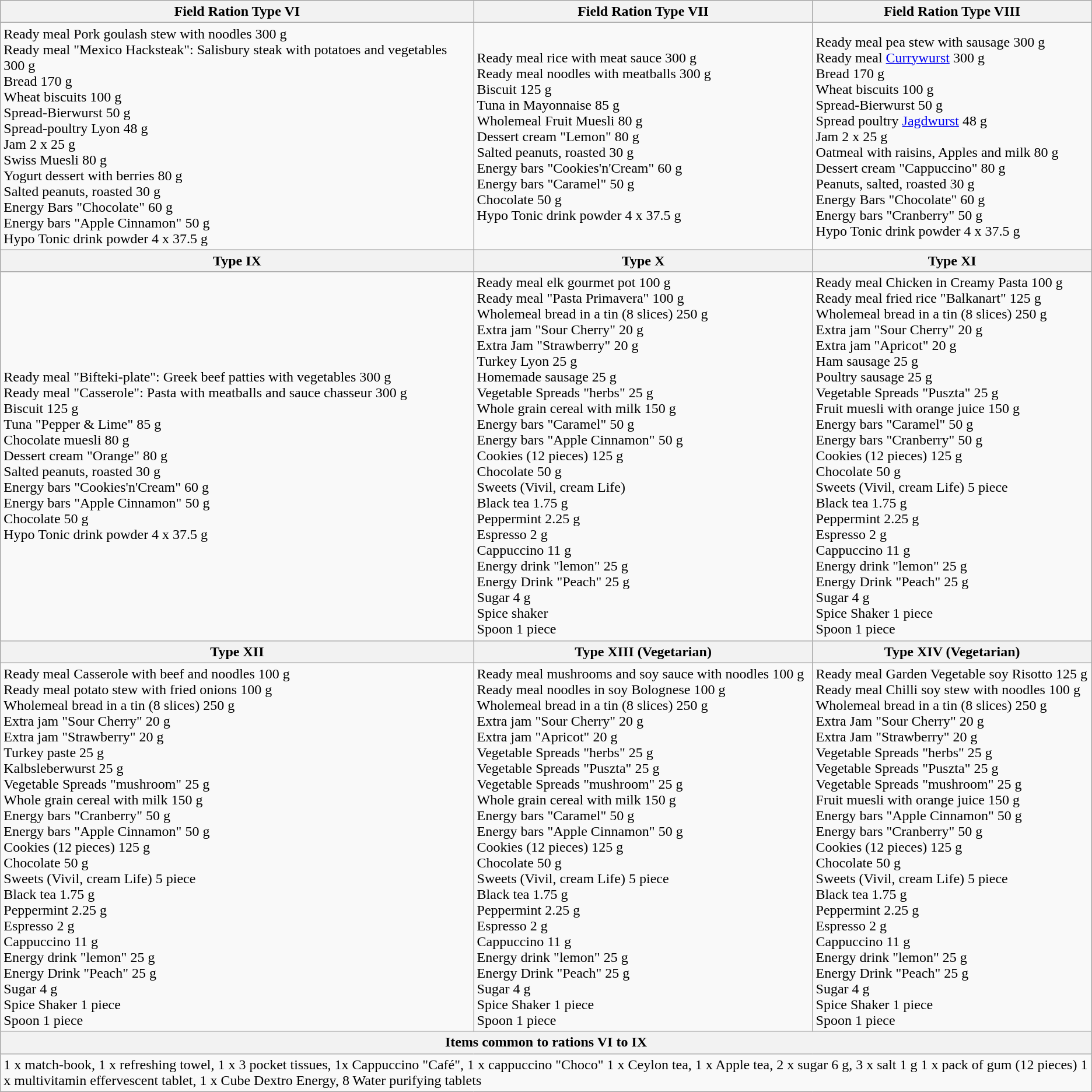<table class="wikitable collapsible collapsed" style="min-width:400px">
<tr>
<th>Field Ration Type VI</th>
<th>Field Ration Type VII</th>
<th>Field Ration Type VIII</th>
</tr>
<tr>
<td>Ready meal Pork goulash stew with noodles 300 g<br>Ready meal "Mexico Hacksteak": Salisbury steak with potatoes and vegetables 300 g<br>Bread 170 g<br>Wheat biscuits 100 g<br>Spread-Bierwurst 50 g<br>Spread-poultry Lyon 48 g<br>Jam 2 x 25 g<br>Swiss Muesli 80 g<br>Yogurt dessert with berries 80 g<br>Salted peanuts, roasted 30 g<br>Energy Bars "Chocolate" 60 g<br>Energy bars "Apple Cinnamon" 50 g<br>Hypo Tonic drink powder 4 x 37.5 g</td>
<td>Ready meal rice with meat sauce 300 g<br>Ready meal noodles with meatballs 300 g<br>Biscuit 125 g<br>Tuna in Mayonnaise 85 g<br>Wholemeal Fruit Muesli 80 g<br>Dessert cream "Lemon" 80 g<br>Salted peanuts, roasted 30 g<br>Energy bars "Cookies'n'Cream" 60 g<br>Energy bars "Caramel" 50 g<br>Chocolate 50 g<br>Hypo Tonic drink powder 4 x 37.5 g</td>
<td>Ready meal pea stew with sausage 300 g<br>Ready meal <a href='#'>Currywurst</a> 300 g<br>Bread 170 g<br>Wheat biscuits 100 g<br>Spread-Bierwurst 50 g<br>Spread poultry <a href='#'>Jagdwurst</a> 48 g<br>Jam 2 x 25 g<br>Oatmeal with raisins, Apples and milk 80 g<br>Dessert cream "Cappuccino" 80 g<br>Peanuts, salted, roasted 30 g<br>Energy Bars "Chocolate" 60 g<br>Energy bars "Cranberry" 50 g<br>Hypo Tonic drink powder 4 x 37.5 g</td>
</tr>
<tr>
<th>Type IX</th>
<th>Type X</th>
<th>Type XI</th>
</tr>
<tr>
<td>Ready meal "Bifteki-plate": Greek beef patties with vegetables 300 g<br>Ready meal "Casserole": Pasta with meatballs and sauce chasseur 300 g<br>Biscuit 125 g<br>Tuna "Pepper & Lime" 85 g<br>Chocolate muesli 80 g<br>Dessert cream "Orange" 80 g<br>Salted peanuts, roasted 30 g<br>Energy bars "Cookies'n'Cream" 60 g<br>Energy bars "Apple Cinnamon" 50 g<br>Chocolate 50 g<br>Hypo Tonic drink powder 4 x 37.5 g</td>
<td>Ready meal elk gourmet pot 100 g<br>Ready meal "Pasta Primavera" 100 g<br>Wholemeal bread in a tin (8 slices) 250 g<br>Extra jam "Sour Cherry" 20 g<br>Extra Jam "Strawberry" 20 g<br>Turkey Lyon 25 g<br>Homemade sausage 25 g<br>Vegetable Spreads "herbs" 25 g<br>Whole grain cereal with milk 150 g<br>Energy bars "Caramel" 50 g<br>Energy bars "Apple Cinnamon" 50 g<br>Cookies (12 pieces) 125 g<br>Chocolate 50 g<br>Sweets (Vivil, cream Life)<br>Black tea 1.75 g<br>Peppermint 2.25 g<br>Espresso 2 g<br>Cappuccino 11 g<br>Energy drink "lemon" 25 g<br>Energy Drink "Peach" 25 g<br>Sugar 4 g<br>Spice shaker<br>Spoon 1 piece</td>
<td>Ready meal Chicken in Creamy Pasta 100 g<br>Ready meal fried rice "Balkanart" 125 g<br>Wholemeal bread in a tin (8 slices) 250 g<br>Extra jam "Sour Cherry" 20 g<br>Extra jam "Apricot" 20 g<br>Ham sausage 25 g<br>Poultry sausage 25 g<br>Vegetable Spreads "Puszta" 25 g<br>Fruit muesli with orange juice 150 g<br>Energy bars "Caramel" 50 g<br>Energy bars "Cranberry" 50 g<br>Cookies (12 pieces) 125 g<br>Chocolate 50 g<br>Sweets (Vivil, cream Life) 5 piece<br>Black tea 1.75 g<br>Peppermint 2.25 g<br>Espresso 2 g<br>Cappuccino 11 g<br>Energy drink "lemon" 25 g<br>Energy Drink "Peach" 25 g<br>Sugar 4 g<br>Spice Shaker 1 piece<br>Spoon 1 piece</td>
</tr>
<tr>
<th>Type XII</th>
<th>Type XIII (Vegetarian)</th>
<th>Type XIV (Vegetarian)</th>
</tr>
<tr>
<td>Ready meal Casserole with beef and noodles 100 g<br>Ready meal potato stew with fried onions 100 g<br>Wholemeal bread in a tin (8 slices) 250 g<br>Extra jam "Sour Cherry" 20 g<br>Extra jam "Strawberry" 20 g<br>Turkey paste 25 g<br>Kalbsleberwurst 25 g<br>Vegetable Spreads "mushroom" 25 g<br>Whole grain cereal with milk 150 g<br>Energy bars "Cranberry" 50 g<br>Energy bars "Apple Cinnamon" 50 g<br>Cookies (12 pieces) 125 g<br>Chocolate 50 g<br>Sweets (Vivil, cream Life) 5 piece<br>Black tea 1.75 g<br>Peppermint 2.25 g<br>Espresso 2 g<br>Cappuccino 11 g<br>Energy drink "lemon" 25 g<br>Energy Drink "Peach" 25 g<br>Sugar 4 g<br>Spice Shaker 1 piece<br>Spoon 1 piece</td>
<td>Ready meal mushrooms and soy sauce with noodles 100 g<br>Ready meal noodles in soy Bolognese 100 g<br>Wholemeal bread in a tin (8 slices) 250 g<br>Extra jam "Sour Cherry" 20 g<br>Extra jam "Apricot" 20 g<br>Vegetable Spreads "herbs" 25 g<br>Vegetable Spreads "Puszta" 25 g<br>Vegetable Spreads "mushroom" 25 g<br>Whole grain cereal with milk 150 g<br>Energy bars "Caramel" 50 g<br>Energy bars "Apple Cinnamon" 50 g<br>Cookies (12 pieces) 125 g<br>Chocolate 50 g<br>Sweets (Vivil, cream Life) 5 piece<br>Black tea 1.75 g<br>Peppermint 2.25 g<br>Espresso 2 g<br>Cappuccino 11 g<br>Energy drink "lemon" 25 g<br>Energy Drink "Peach" 25 g<br>Sugar 4 g<br>Spice Shaker 1 piece<br>Spoon 1 piece</td>
<td>Ready meal Garden Vegetable soy Risotto 125 g<br>Ready meal Chilli soy stew with noodles 100 g<br>Wholemeal bread in a tin (8 slices) 250 g<br>Extra Jam "Sour Cherry" 20 g<br>Extra Jam "Strawberry" 20 g<br>Vegetable Spreads "herbs" 25 g<br>Vegetable Spreads "Puszta" 25 g<br>Vegetable Spreads "mushroom" 25 g<br>Fruit muesli with orange juice 150 g<br>Energy bars "Apple Cinnamon" 50 g<br>Energy bars "Cranberry" 50 g<br>Cookies (12 pieces) 125 g<br>Chocolate 50 g<br>Sweets (Vivil, cream Life) 5 piece<br>Black tea 1.75 g<br>Peppermint 2.25 g<br>Espresso 2 g<br>Cappuccino 11 g<br>Energy drink "lemon" 25 g<br>Energy Drink "Peach" 25 g<br>Sugar 4 g<br>Spice Shaker 1 piece<br>Spoon 1 piece</td>
</tr>
<tr>
<th colspan="3">Items common to rations VI to IX</th>
</tr>
<tr>
<td colspan="3">1 x match-book, 1 x refreshing towel, 1 x 3 pocket tissues, 1x Cappuccino "Café", 1 x cappuccino "Choco" 1 x Ceylon tea, 1 x Apple tea, 2 x sugar 6 g, 3 x salt 1 g 1 x pack of gum (12 pieces) 1 x multivitamin effervescent tablet, 1 x Cube Dextro Energy, 8 Water purifying tablets</td>
</tr>
</table>
